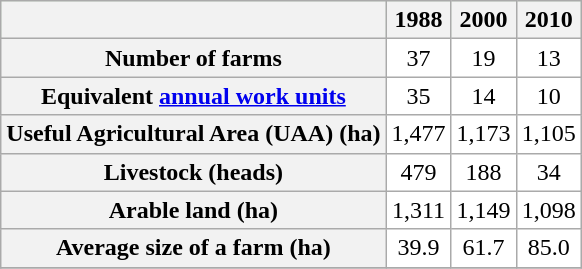<table class="wikitable" style="margin: 1em auto 1em auto; text-align:center; align:center">
<tr style="background: #DDFFDD;">
<th></th>
<th>1988</th>
<th>2000</th>
<th>2010</th>
</tr>
<tr style="background: #FFFFFF;">
<th scope="row">Number of farms</th>
<td>37</td>
<td>19</td>
<td>13</td>
</tr>
<tr style="background: #FFFFFF;">
<th scope="row">Equivalent <a href='#'>annual work units</a></th>
<td>35</td>
<td>14</td>
<td>10</td>
</tr>
<tr style="background: #FFFFFF;">
<th scope="row">Useful Agricultural Area (UAA) (ha)</th>
<td>1,477</td>
<td>1,173</td>
<td>1,105</td>
</tr>
<tr style="background: #FFFFFF;">
<th scope="row">Livestock (heads)</th>
<td>479</td>
<td>188</td>
<td>34</td>
</tr>
<tr style="background: #FFFFFF;">
<th scope="row">Arable land (ha)</th>
<td>1,311</td>
<td>1,149</td>
<td>1,098</td>
</tr>
<tr style="background: #FFFFFF;">
<th scope="row">Average size of a farm (ha)</th>
<td>39.9</td>
<td>61.7</td>
<td>85.0</td>
</tr>
<tr>
</tr>
</table>
